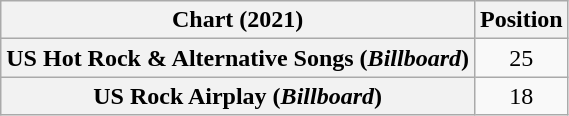<table class="wikitable sortable plainrowheaders" style="text-align:center">
<tr>
<th scope="col">Chart (2021)</th>
<th scope="col">Position</th>
</tr>
<tr>
<th scope="row">US Hot Rock & Alternative Songs (<em>Billboard</em>)</th>
<td>25</td>
</tr>
<tr>
<th scope="row">US Rock Airplay (<em>Billboard</em>)</th>
<td>18</td>
</tr>
</table>
